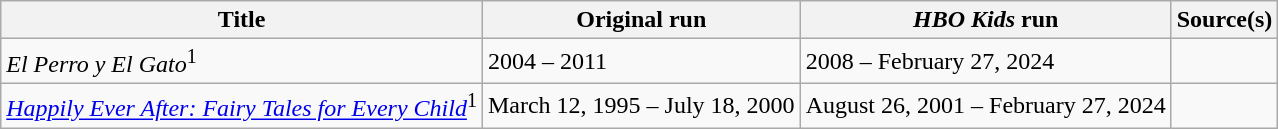<table class="wikitable">
<tr>
<th>Title</th>
<th>Original run</th>
<th><em>HBO Kids</em> run</th>
<th>Source(s)</th>
</tr>
<tr>
<td><em>El Perro y El Gato</em><sup>1</sup></td>
<td>2004 – 2011</td>
<td>2008 – February 27, 2024</td>
<td></td>
</tr>
<tr>
<td><em><a href='#'>Happily Ever After: Fairy Tales for Every Child</a></em><sup>1</sup></td>
<td>March 12, 1995 – July 18, 2000</td>
<td>August 26, 2001 – February 27, 2024</td>
<td></td>
</tr>
</table>
